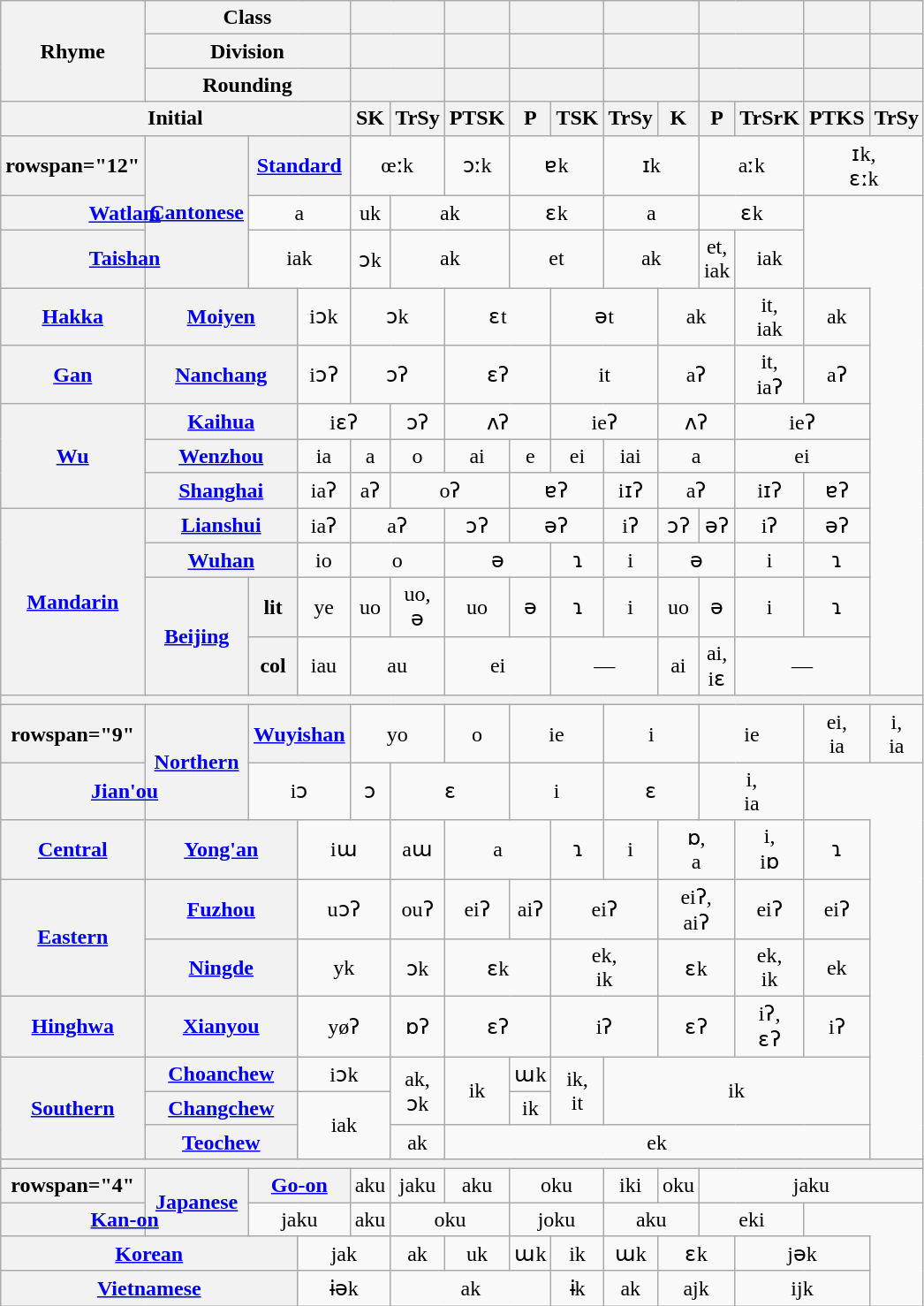<table class="wikitable" style="text-align: center;">
<tr>
<th rowspan="3">Rhyme</th>
<th colspan="3">Class</th>
<th colspan="2"></th>
<th></th>
<th colspan="2"></th>
<th colspan="2"></th>
<th colspan="2"></th>
<th></th>
<th></th>
</tr>
<tr>
<th colspan="3">Division</th>
<th colspan="2"></th>
<th></th>
<th colspan="2"></th>
<th colspan="2"></th>
<th colspan="2"></th>
<th></th>
<th></th>
</tr>
<tr>
<th colspan="3">Rounding</th>
<th colspan="2"></th>
<th></th>
<th colspan="2"></th>
<th colspan="2"></th>
<th colspan="2"></th>
<th></th>
<th></th>
</tr>
<tr>
<th colspan="4">Initial</th>
<th>SK</th>
<th>TrSy</th>
<th>PTSK</th>
<th>P</th>
<th>TSK</th>
<th>TrSy</th>
<th>K</th>
<th>P</th>
<th>TrSrK</th>
<th>PTKS</th>
<th>TrSy</th>
</tr>
<tr>
<th>rowspan="12" </th>
<th rowspan="3"><a href='#'>Cantonese</a></th>
<th colspan="2"><a href='#'>Standard</a></th>
<td colspan="2">œːk</td>
<td>ɔːk</td>
<td colspan="2">ɐk</td>
<td colspan="2">ɪk</td>
<td colspan="2">aːk</td>
<td colspan="2">ɪk,<br>ɛːk</td>
</tr>
<tr>
<th colspan="2"><a href='#'>Watlam</a></th>
<td colspan="2">a</td>
<td>uk</td>
<td colspan="2">ak</td>
<td colspan="2">ɛk</td>
<td colspan="2">a</td>
<td colspan="2">ɛk</td>
</tr>
<tr>
<th colspan="2"><a href='#'>Taishan</a></th>
<td colspan="2">iak</td>
<td>ɔk</td>
<td colspan="2">ak</td>
<td colspan="2">et</td>
<td colspan="2">ak</td>
<td>et,<br>iak</td>
<td>iak</td>
</tr>
<tr>
<th><a href='#'>Hakka</a></th>
<th colspan="2"><a href='#'>Moiyen</a></th>
<td>iɔk</td>
<td colspan="2">ɔk</td>
<td colspan="2">ɛt</td>
<td colspan="2">ət</td>
<td colspan="2">ak</td>
<td>it,<br>iak</td>
<td>ak</td>
</tr>
<tr>
<th><a href='#'>Gan</a></th>
<th colspan="2"><a href='#'>Nanchang</a></th>
<td>iɔʔ</td>
<td colspan="2">ɔʔ</td>
<td colspan="2">ɛʔ</td>
<td colspan="2">it</td>
<td colspan="2">aʔ</td>
<td>it,<br>iaʔ</td>
<td>aʔ</td>
</tr>
<tr>
<th rowspan="3"><a href='#'>Wu</a></th>
<th colspan="2"><a href='#'>Kaihua</a></th>
<td colspan="2">iɛʔ</td>
<td>ɔʔ</td>
<td colspan="2">ʌʔ</td>
<td colspan="2">ieʔ</td>
<td colspan="2">ʌʔ</td>
<td colspan="2">ieʔ</td>
</tr>
<tr>
<th colspan="2"><a href='#'>Wenzhou</a></th>
<td>ia</td>
<td>a</td>
<td>o</td>
<td>ai</td>
<td>e</td>
<td>ei</td>
<td>iai</td>
<td colspan="2">a</td>
<td colspan="2">ei</td>
</tr>
<tr>
<th colspan="2"><a href='#'>Shanghai</a></th>
<td>iaʔ</td>
<td>aʔ</td>
<td colspan="2">oʔ</td>
<td colspan="2">ɐʔ</td>
<td>iɪʔ</td>
<td colspan="2">aʔ</td>
<td>iɪʔ</td>
<td>ɐʔ</td>
</tr>
<tr>
<th rowspan="4"><a href='#'>Mandarin</a></th>
<th colspan="2"><a href='#'>Lianshui</a></th>
<td>iaʔ</td>
<td colspan="2">aʔ</td>
<td>ɔʔ</td>
<td colspan="2">əʔ</td>
<td>iʔ</td>
<td>ɔʔ</td>
<td>əʔ</td>
<td>iʔ</td>
<td>əʔ</td>
</tr>
<tr>
<th colspan="2"><a href='#'>Wuhan</a></th>
<td>io</td>
<td colspan="2">o</td>
<td colspan="2">ə</td>
<td>ɿ</td>
<td>i</td>
<td colspan="2">ə</td>
<td>i</td>
<td>ɿ</td>
</tr>
<tr>
<th rowspan="2"><a href='#'>Beijing</a></th>
<th>lit</th>
<td>ye</td>
<td>uo</td>
<td>uo,<br>ə</td>
<td>uo</td>
<td>ə</td>
<td>ɿ</td>
<td>i</td>
<td>uo</td>
<td>ə</td>
<td>i</td>
<td>ɿ</td>
</tr>
<tr>
<th>col</th>
<td>iau</td>
<td colspan="2">au</td>
<td colspan="2">ei</td>
<td colspan="2">—</td>
<td>ai</td>
<td>ai,<br>iɛ</td>
<td colspan="2">—</td>
</tr>
<tr>
<th colspan="16"></th>
</tr>
<tr>
<th>rowspan="9" </th>
<th rowspan="2"><a href='#'>Northern</a></th>
<th colspan="2"><a href='#'>Wuyishan</a></th>
<td colspan="2">yo</td>
<td>o</td>
<td colspan="2">ie</td>
<td colspan="2">i</td>
<td colspan="2">ie</td>
<td>ei,<br>ia</td>
<td>i,<br>ia</td>
</tr>
<tr>
<th colspan="2"><a href='#'>Jian'ou</a></th>
<td colspan="2">iɔ</td>
<td>ɔ</td>
<td colspan="2">ɛ</td>
<td colspan="2">i</td>
<td colspan="2">ɛ</td>
<td colspan="2">i,<br>ia</td>
</tr>
<tr>
<th><a href='#'>Central</a></th>
<th colspan="2"><a href='#'>Yong'an</a></th>
<td colspan="2">iɯ</td>
<td>aɯ</td>
<td colspan="2">a</td>
<td>ɿ</td>
<td>i</td>
<td colspan="2">ɒ,<br>a</td>
<td>i,<br>iɒ</td>
<td>ɿ</td>
</tr>
<tr>
<th rowspan="2"><a href='#'>Eastern</a></th>
<th colspan="2"><a href='#'>Fuzhou</a></th>
<td colspan="2">uɔʔ</td>
<td>ouʔ</td>
<td>eiʔ</td>
<td>aiʔ</td>
<td colspan="2">eiʔ</td>
<td colspan="2">eiʔ,<br>aiʔ</td>
<td>eiʔ</td>
<td>eiʔ</td>
</tr>
<tr>
<th colspan="2"><a href='#'>Ningde</a></th>
<td colspan="2">yk</td>
<td>ɔk</td>
<td colspan="2">ɛk</td>
<td colspan="2">ek,<br>ik</td>
<td colspan="2">ɛk</td>
<td>ek,<br>ik</td>
<td>ek</td>
</tr>
<tr>
<th><a href='#'>Hinghwa</a></th>
<th colspan="2"><a href='#'>Xianyou</a></th>
<td colspan="2">yøʔ</td>
<td>ɒʔ</td>
<td colspan="2">ɛʔ</td>
<td colspan="2">iʔ</td>
<td colspan="2">ɛʔ</td>
<td>iʔ,<br>ɛʔ</td>
<td>iʔ</td>
</tr>
<tr>
<th rowspan="3"><a href='#'>Southern</a></th>
<th colspan="2"><a href='#'>Choanchew</a></th>
<td colspan="2">iɔk</td>
<td rowspan="2">ak,<br>ɔk</td>
<td rowspan="2">ik</td>
<td>ɯk</td>
<td rowspan="2">ik,<br>it</td>
<td colspan="5" rowspan="2">ik</td>
</tr>
<tr>
<th colspan="2"><a href='#'>Changchew</a></th>
<td colspan="2" rowspan="2">iak</td>
<td>ik</td>
</tr>
<tr>
<th colspan="2"><a href='#'>Teochew</a></th>
<td>ak</td>
<td colspan="8">ek</td>
</tr>
<tr>
<th colspan="16"></th>
</tr>
<tr>
<th>rowspan="4" </th>
<th rowspan="2"><a href='#'>Japanese</a></th>
<th colspan="2"><a href='#'>Go-on</a></th>
<td>aku</td>
<td>jaku</td>
<td>aku</td>
<td colspan="2">oku</td>
<td>iki</td>
<td>oku</td>
<td colspan="4">jaku</td>
</tr>
<tr>
<th colspan="2"><a href='#'>Kan-on</a></th>
<td colspan="2">jaku</td>
<td>aku</td>
<td colspan="2">oku</td>
<td colspan="2">joku</td>
<td colspan="2">aku</td>
<td colspan="2">eki</td>
</tr>
<tr>
<th colspan="3"><a href='#'>Korean</a></th>
<td colspan="2">jak</td>
<td>ak</td>
<td>uk</td>
<td>ɯk</td>
<td>ik</td>
<td>ɯk</td>
<td colspan="2">ɛk</td>
<td colspan="2">jək</td>
</tr>
<tr>
<th colspan="3"><a href='#'>Vietnamese</a></th>
<td colspan="2">ɨək</td>
<td colspan="3">ak</td>
<td>ɨk</td>
<td>ak</td>
<td colspan="2">ajk</td>
<td colspan="2">ijk</td>
</tr>
</table>
